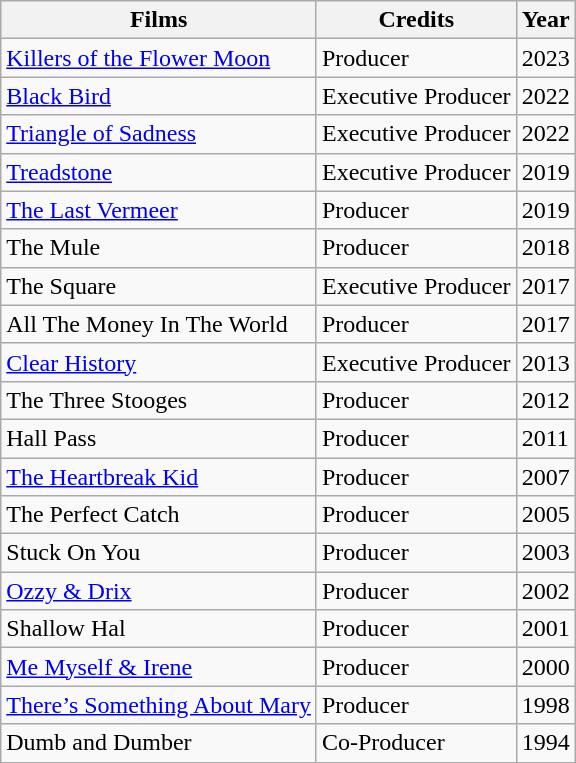<table class="wikitable">
<tr>
<th>Films</th>
<th>Credits</th>
<th>Year</th>
</tr>
<tr>
<td><a href='#'>Killers of the Flower Moon</a></td>
<td>Producer</td>
<td>2023</td>
</tr>
<tr>
<td><a href='#'>Black Bird</a></td>
<td>Executive Producer</td>
<td>2022</td>
</tr>
<tr>
<td><a href='#'>Triangle of Sadness</a></td>
<td>Executive Producer</td>
<td>2022</td>
</tr>
<tr>
<td><a href='#'>Treadstone</a></td>
<td>Executive Producer</td>
<td>2019</td>
</tr>
<tr>
<td><a href='#'>The Last Vermeer</a></td>
<td>Producer</td>
<td>2019</td>
</tr>
<tr>
<td>The Mule</td>
<td>Producer</td>
<td>2018</td>
</tr>
<tr>
<td>The Square</td>
<td>Executive Producer</td>
<td>2017</td>
</tr>
<tr>
<td>All The Money In The World</td>
<td>Producer</td>
<td>2017</td>
</tr>
<tr>
<td><a href='#'>Clear History</a></td>
<td>Executive Producer</td>
<td>2013</td>
</tr>
<tr>
<td>The Three Stooges</td>
<td>Producer</td>
<td>2012</td>
</tr>
<tr>
<td>Hall Pass</td>
<td>Producer</td>
<td>2011</td>
</tr>
<tr>
<td><a href='#'>The Heartbreak Kid</a></td>
<td>Producer</td>
<td>2007</td>
</tr>
<tr>
<td>The Perfect Catch</td>
<td>Producer</td>
<td>2005</td>
</tr>
<tr>
<td>Stuck On You</td>
<td>Producer</td>
<td>2003</td>
</tr>
<tr>
<td><a href='#'>Ozzy & Drix</a></td>
<td>Producer</td>
<td>2002</td>
</tr>
<tr>
<td>Shallow Hal</td>
<td>Producer</td>
<td>2001</td>
</tr>
<tr>
<td><a href='#'>Me Myself & Irene</a></td>
<td>Producer</td>
<td>2000</td>
</tr>
<tr>
<td><a href='#'>There’s Something About Mary</a></td>
<td>Producer</td>
<td>1998</td>
</tr>
<tr>
<td>Dumb and Dumber</td>
<td>Co-Producer</td>
<td>1994</td>
</tr>
</table>
